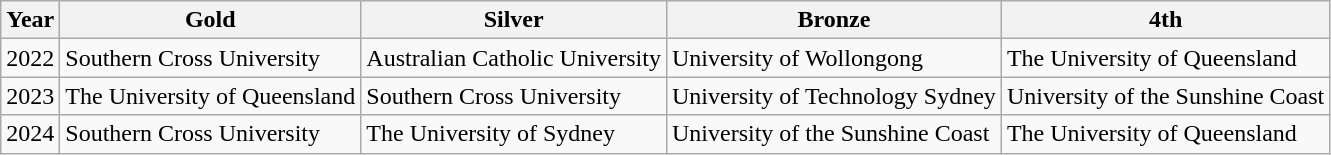<table class="wikitable">
<tr>
<th>Year</th>
<th>Gold</th>
<th>Silver</th>
<th>Bronze</th>
<th>4th</th>
</tr>
<tr>
<td>2022</td>
<td>Southern Cross University</td>
<td>Australian Catholic University</td>
<td>University of Wollongong</td>
<td>The University of Queensland</td>
</tr>
<tr>
<td>2023</td>
<td>The University of Queensland</td>
<td>Southern Cross University</td>
<td>University of Technology Sydney</td>
<td>University of the Sunshine Coast</td>
</tr>
<tr>
<td>2024</td>
<td>Southern Cross University</td>
<td>The University of Sydney</td>
<td>University of the Sunshine Coast</td>
<td>The University of Queensland</td>
</tr>
</table>
